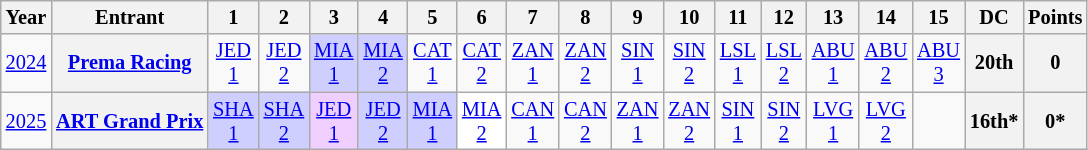<table class="wikitable" style="text-align:center; font-size:85%;">
<tr>
<th scope="col">Year</th>
<th scope="col">Entrant</th>
<th scope="col">1</th>
<th scope="col">2</th>
<th scope="col">3</th>
<th scope="col">4</th>
<th scope="col">5</th>
<th scope="col">6</th>
<th scope="col">7</th>
<th scope="col">8</th>
<th scope="col">9</th>
<th scope="col">10</th>
<th scope="col">11</th>
<th scope="col">12</th>
<th scope="col">13</th>
<th scope="col">14</th>
<th scope="col">15</th>
<th scope="col">DC</th>
<th scope="col">Points</th>
</tr>
<tr>
<td scope="row"><a href='#'>2024</a></td>
<th><a href='#'>Prema Racing</a></th>
<td><a href='#'>JED<br>1</a></td>
<td><a href='#'>JED<br>2</a></td>
<td style="background:#CFCFFF;"><a href='#'>MIA<br>1</a><br></td>
<td style="background:#CFCFFF;"><a href='#'>MIA<br>2</a><br></td>
<td><a href='#'>CAT<br>1</a></td>
<td><a href='#'>CAT<br>2</a></td>
<td><a href='#'>ZAN<br>1</a></td>
<td><a href='#'>ZAN<br>2</a></td>
<td><a href='#'>SIN<br>1</a></td>
<td><a href='#'>SIN<br>2</a></td>
<td><a href='#'>LSL<br>1</a></td>
<td><a href='#'>LSL<br>2</a></td>
<td><a href='#'>ABU<br>1</a></td>
<td><a href='#'>ABU<br>2</a></td>
<td><a href='#'>ABU<br>3</a></td>
<th>20th</th>
<th>0</th>
</tr>
<tr>
<td scope="row"><a href='#'>2025</a></td>
<th><a href='#'>ART Grand Prix</a></th>
<td style="background:#CFCFFF;"><a href='#'>SHA<br>1</a><br></td>
<td style="background:#CFCFFF;"><a href='#'>SHA<br>2</a><br></td>
<td style="background:#EFCFFF;"><a href='#'>JED<br>1</a><br></td>
<td style="background:#CFCFFF;"><a href='#'>JED<br>2</a><br></td>
<td style="background:#CFCFFF;"><a href='#'>MIA<br>1</a><br></td>
<td style="background:#FFFFFF;"><a href='#'>MIA<br>2</a><br></td>
<td><a href='#'>CAN<br>1</a></td>
<td><a href='#'>CAN<br>2</a></td>
<td><a href='#'>ZAN<br>1</a></td>
<td><a href='#'>ZAN<br>2</a></td>
<td><a href='#'>SIN<br>1</a></td>
<td><a href='#'>SIN<br>2</a></td>
<td><a href='#'>LVG<br>1</a></td>
<td><a href='#'>LVG<br>2</a></td>
<td></td>
<th>16th*</th>
<th>0*</th>
</tr>
</table>
